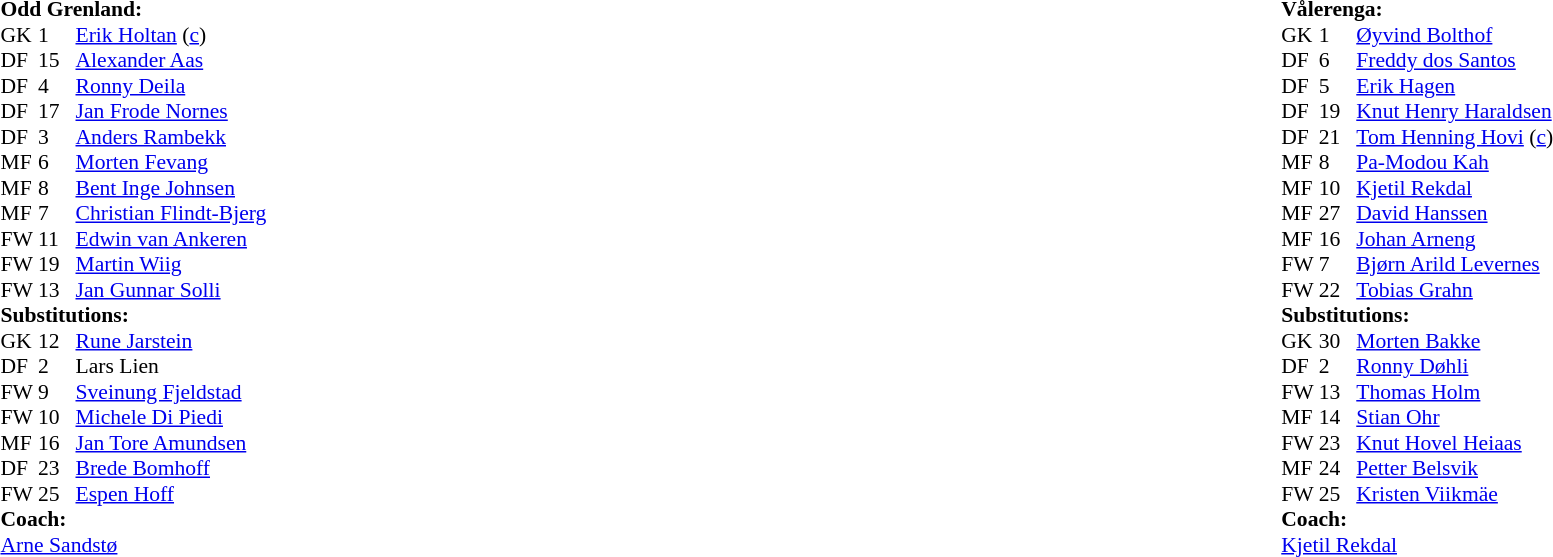<table width=100%>
<tr>
<td valign=top width=50%><br><table style=font-size:90% cellspacing=0 cellpadding=0>
<tr>
<td colspan="4"><strong>Odd Grenland:</strong></td>
</tr>
<tr>
<th width=25></th>
<th width=25></th>
</tr>
<tr>
<td>GK</td>
<td>1</td>
<td> <a href='#'>Erik Holtan</a> (<a href='#'>c</a>)</td>
</tr>
<tr>
<td>DF</td>
<td>15</td>
<td> <a href='#'>Alexander Aas</a></td>
</tr>
<tr>
<td>DF</td>
<td>4</td>
<td> <a href='#'>Ronny Deila</a></td>
</tr>
<tr>
<td>DF</td>
<td>17</td>
<td> <a href='#'>Jan Frode Nornes</a></td>
</tr>
<tr>
<td>DF</td>
<td>3</td>
<td> <a href='#'>Anders Rambekk</a></td>
</tr>
<tr>
<td>MF</td>
<td>6</td>
<td> <a href='#'>Morten Fevang</a></td>
</tr>
<tr>
<td>MF</td>
<td>8</td>
<td> <a href='#'>Bent Inge Johnsen</a></td>
<td></td>
<td></td>
</tr>
<tr>
<td>MF</td>
<td>7</td>
<td> <a href='#'>Christian Flindt-Bjerg</a> </td>
<td> </td>
<td></td>
</tr>
<tr>
<td>FW</td>
<td>11</td>
<td> <a href='#'>Edwin van Ankeren</a></td>
</tr>
<tr>
<td>FW</td>
<td>19</td>
<td> <a href='#'>Martin Wiig</a></td>
<td></td>
<td></td>
</tr>
<tr>
<td>FW</td>
<td>13</td>
<td> <a href='#'>Jan Gunnar Solli</a></td>
</tr>
<tr>
<td colspan=3><strong>Substitutions:</strong></td>
</tr>
<tr>
<td>GK</td>
<td>12</td>
<td> <a href='#'>Rune Jarstein</a></td>
</tr>
<tr>
<td>DF</td>
<td>2</td>
<td> Lars Lien</td>
</tr>
<tr>
<td>FW</td>
<td>9</td>
<td> <a href='#'>Sveinung Fjeldstad</a></td>
<td></td>
<td></td>
</tr>
<tr>
<td>FW</td>
<td>10</td>
<td> <a href='#'>Michele Di Piedi</a></td>
</tr>
<tr>
<td>MF</td>
<td>16</td>
<td> <a href='#'>Jan Tore Amundsen</a></td>
</tr>
<tr>
<td>DF</td>
<td>23</td>
<td> <a href='#'>Brede Bomhoff</a></td>
<td></td>
<td></td>
</tr>
<tr>
<td>FW</td>
<td>25</td>
<td> <a href='#'>Espen Hoff</a></td>
<td></td>
<td></td>
</tr>
<tr>
<td colspan=3><strong>Coach:</strong></td>
</tr>
<tr>
<td colspan=4> <a href='#'>Arne Sandstø</a></td>
</tr>
</table>
</td>
<td valign="top" width="50%"><br><table style="font-size: 90%" cellspacing="0" cellpadding="0" align=center>
<tr>
<td colspan="4"><strong>Vålerenga:</strong></td>
</tr>
<tr>
<th width=25></th>
<th width=25></th>
</tr>
<tr>
<td>GK</td>
<td>1</td>
<td> <a href='#'>Øyvind Bolthof</a></td>
</tr>
<tr>
<td>DF</td>
<td>6</td>
<td> <a href='#'>Freddy dos Santos</a></td>
</tr>
<tr>
<td>DF</td>
<td>5</td>
<td> <a href='#'>Erik Hagen</a></td>
</tr>
<tr>
<td>DF</td>
<td>19</td>
<td> <a href='#'>Knut Henry Haraldsen</a></td>
</tr>
<tr>
<td>DF</td>
<td>21</td>
<td> <a href='#'>Tom Henning Hovi</a> (<a href='#'>c</a>) </td>
<td></td>
</tr>
<tr>
<td>MF</td>
<td>8</td>
<td> <a href='#'>Pa-Modou Kah</a></td>
<td></td>
<td></td>
</tr>
<tr>
<td>MF</td>
<td>10</td>
<td> <a href='#'>Kjetil Rekdal</a></td>
</tr>
<tr>
<td>MF</td>
<td>27</td>
<td> <a href='#'>David Hanssen</a></td>
</tr>
<tr>
<td>MF</td>
<td>16</td>
<td> <a href='#'>Johan Arneng</a></td>
</tr>
<tr>
<td>FW</td>
<td>7</td>
<td> <a href='#'>Bjørn Arild Levernes</a></td>
<td></td>
<td></td>
</tr>
<tr>
<td>FW</td>
<td>22</td>
<td> <a href='#'>Tobias Grahn</a></td>
<td> </td>
<td></td>
</tr>
<tr>
<td colspan=3><strong>Substitutions:</strong></td>
</tr>
<tr>
<td>GK</td>
<td>30</td>
<td> <a href='#'>Morten Bakke</a></td>
</tr>
<tr>
<td>DF</td>
<td>2</td>
<td> <a href='#'>Ronny Døhli</a></td>
<td></td>
<td></td>
</tr>
<tr>
<td>FW</td>
<td>13</td>
<td> <a href='#'>Thomas Holm</a></td>
<td></td>
<td></td>
</tr>
<tr>
<td>MF</td>
<td>14</td>
<td> <a href='#'>Stian Ohr</a></td>
</tr>
<tr>
<td>FW</td>
<td>23</td>
<td> <a href='#'>Knut Hovel Heiaas</a></td>
</tr>
<tr>
<td>MF</td>
<td>24</td>
<td> <a href='#'>Petter Belsvik</a></td>
</tr>
<tr>
<td>FW</td>
<td>25</td>
<td> <a href='#'>Kristen Viikmäe</a></td>
<td></td>
<td></td>
</tr>
<tr>
<td colspan=3><strong>Coach:</strong></td>
</tr>
<tr>
<td colspan=4> <a href='#'>Kjetil Rekdal</a></td>
</tr>
</table>
</td>
</tr>
</table>
